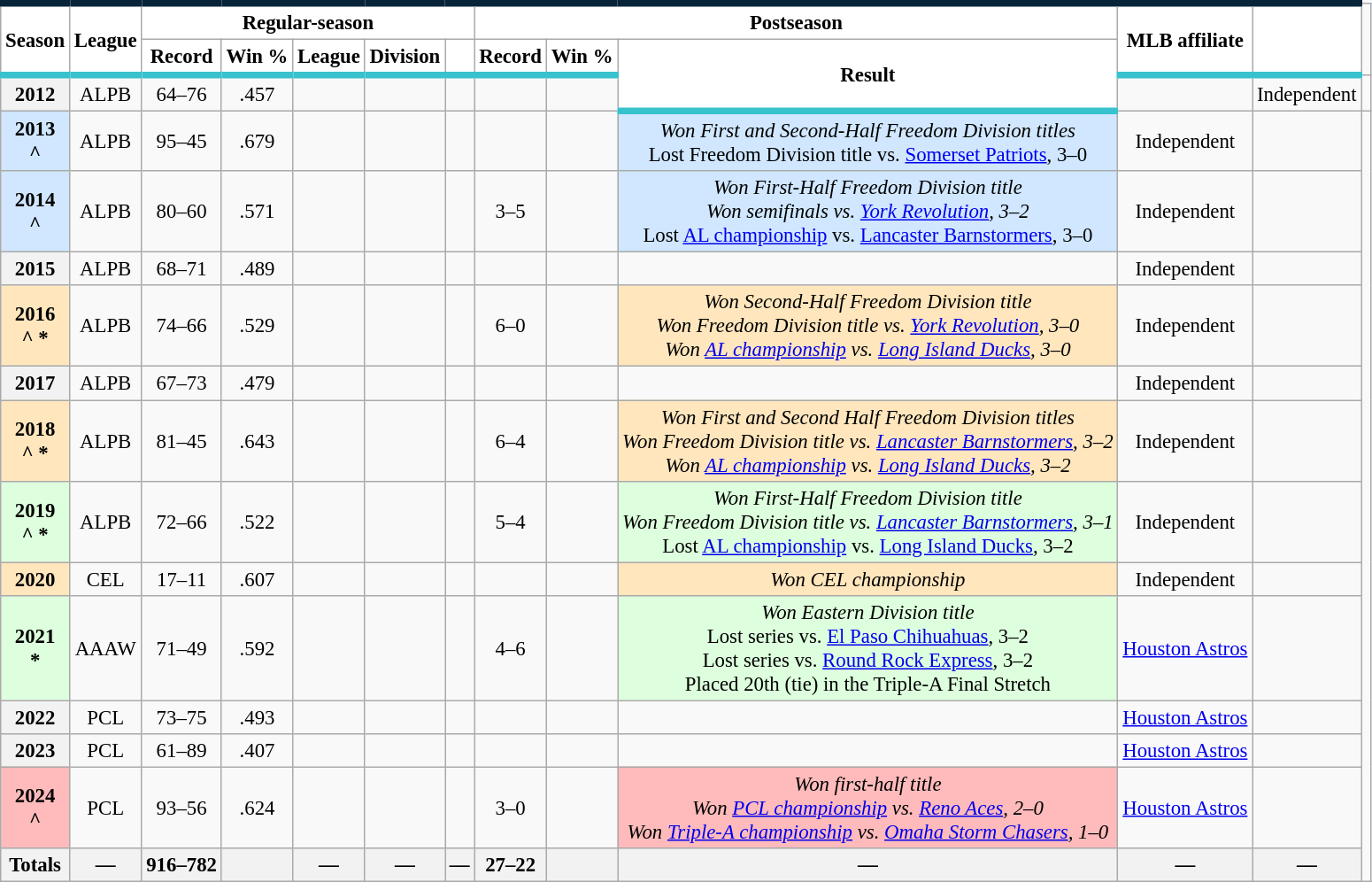<table class="wikitable sortable plainrowheaders" style="font-size: 95%; text-align:center;">
<tr>
<th rowspan="2" scope="col" style="background-color:#fff; border-top:#082439 5px solid; border-bottom:#38c2cd 5px solid; color:#000;">Season</th>
<th rowspan="2" scope="col" style="background-color:#fff; border-top:#082439 5px solid; border-bottom:#38c2cd 5px solid; color:#000;">League</th>
<th colspan="5" scope="col" style="background-color:#fff; border-top:#082439 5px solid; color:#000;">Regular-season</th>
<th colspan="3" scope="col" style="background-color:#fff; border-top:#082439 5px solid; color:#000;">Postseason</th>
<th rowspan="2" scope="col" style="background-color:#fff; border-top:#082439 5px solid; border-bottom:#38c2cd 5px solid; color:#000;">MLB affiliate</th>
<th class="unsortable" rowspan="2" scope="col" style="background-color:#fff; border-top:#082439 5px solid; border-bottom:#38c2cd 5px solid; color:#000;"></th>
</tr>
<tr>
<th scope="col" style="background-color:#fff; border-bottom:#38c2cd 5px solid; color:#000;">Record</th>
<th scope="col" style="background-color:#fff; border-bottom:#38c2cd 5px solid; color:#000;">Win %</th>
<th scope="col" style="background-color:#fff; border-bottom:#38c2cd 5px solid; color:#000;">League</th>
<th scope="col" style="background-color:#fff; border-bottom:#38c2cd 5px solid; color:#000;">Division</th>
<th scope="col" style="background-color:#fff; border-bottom:#38c2cd 5px solid; color:#000;"></th>
<th scope="col" style="background-color:#fff; border-bottom:#38c2cd 5px solid; color:#000;">Record</th>
<th scope="col" style="background-color:#fff; border-bottom:#38c2cd 5px solid; color:#000;">Win %</th>
<th class="unsortable" rowspan="2" scope="col" style="background-color:#fff; border-bottom:#38c2cd 5px solid; color:#000;">Result</th>
</tr>
<tr>
<th scope="row" style="text-align:center">2012</th>
<td>ALPB</td>
<td>64–76</td>
<td>.457</td>
<td></td>
<td></td>
<td></td>
<td></td>
<td></td>
<td></td>
<td>Independent</td>
<td></td>
</tr>
<tr>
<th scope="row" style="text-align:center; background:#D0E7FF">2013<br>^</th>
<td>ALPB</td>
<td>95–45</td>
<td>.679</td>
<td></td>
<td></td>
<td></td>
<td></td>
<td></td>
<td style="background:#d0e7ff;"><em>Won First and Second-Half Freedom Division titles</em><br>Lost Freedom Division title vs. <a href='#'>Somerset Patriots</a>, 3–0</td>
<td>Independent</td>
<td></td>
</tr>
<tr>
<th scope="row" style="text-align:center; background:#D0E7FF">2014<br>^</th>
<td>ALPB</td>
<td>80–60</td>
<td>.571</td>
<td></td>
<td></td>
<td></td>
<td>3–5</td>
<td></td>
<td style="background:#d0e7ff;"><em>Won First-Half Freedom Division title</em><br><em>Won semifinals vs. <a href='#'>York Revolution</a>, 3–2</em><br>Lost <a href='#'>AL championship</a> vs. <a href='#'>Lancaster Barnstormers</a>, 3–0</td>
<td>Independent</td>
<td></td>
</tr>
<tr>
<th scope="row" style="text-align:center">2015</th>
<td>ALPB</td>
<td>68–71</td>
<td>.489</td>
<td></td>
<td></td>
<td></td>
<td></td>
<td></td>
<td></td>
<td>Independent</td>
<td></td>
</tr>
<tr>
<th scope="row" style="text-align:center; background:#FFE6BD">2016<br>^ * </th>
<td>ALPB</td>
<td>74–66</td>
<td>.529</td>
<td></td>
<td></td>
<td></td>
<td>6–0</td>
<td></td>
<td style="background:#ffe6bd;"><em>Won Second-Half Freedom Division title</em><br><em>Won Freedom Division title vs. <a href='#'>York Revolution</a>, 3–0</em><br><em>Won <a href='#'>AL championship</a> vs. <a href='#'>Long Island Ducks</a>, 3–0</em></td>
<td>Independent</td>
<td></td>
</tr>
<tr>
<th scope="row" style="text-align:center">2017</th>
<td>ALPB</td>
<td>67–73</td>
<td>.479</td>
<td></td>
<td></td>
<td></td>
<td></td>
<td></td>
<td></td>
<td>Independent</td>
<td></td>
</tr>
<tr>
<th scope="row" style="text-align:center; background:#FFE6BD">2018<br>^ * </th>
<td>ALPB</td>
<td>81–45</td>
<td>.643</td>
<td></td>
<td></td>
<td></td>
<td>6–4</td>
<td></td>
<td style="background:#ffe6bd;"><em>Won First and Second Half Freedom Division titles</em><br><em>Won Freedom Division title vs. <a href='#'>Lancaster Barnstormers</a>, 3–2</em><br><em>Won <a href='#'>AL championship</a> vs. <a href='#'>Long Island Ducks</a>, 3–2</em></td>
<td>Independent</td>
<td></td>
</tr>
<tr>
<th scope="row" style="text-align:center; background:#dfd;">2019<br>^ * </th>
<td>ALPB</td>
<td>72–66</td>
<td>.522</td>
<td></td>
<td></td>
<td></td>
<td>5–4</td>
<td></td>
<td style="background:#dfd;"><em>Won First-Half Freedom Division title</em><br><em>Won Freedom Division title vs. <a href='#'>Lancaster Barnstormers</a>, 3–1</em><br>Lost <a href='#'>AL championship</a> vs. <a href='#'>Long Island Ducks</a>, 3–2</td>
<td>Independent</td>
<td></td>
</tr>
<tr>
<th scope="row" style="text-align:center; background:#FFE6BD">2020<br></th>
<td>CEL</td>
<td>17–11</td>
<td>.607</td>
<td></td>
<td></td>
<td></td>
<td></td>
<td></td>
<td style="background:#ffe6bd;"><em>Won CEL championship</em></td>
<td>Independent</td>
<td></td>
</tr>
<tr>
<th scope="row" style="text-align:center; background:#dfd;">2021<br>*</th>
<td>AAAW</td>
<td>71–49</td>
<td>.592</td>
<td></td>
<td></td>
<td></td>
<td>4–6</td>
<td></td>
<td style="background:#dfd;"><em>Won Eastern Division title</em><br>Lost series vs. <a href='#'>El Paso Chihuahuas</a>, 3–2<br>Lost series vs. <a href='#'>Round Rock Express</a>, 3–2<br>Placed 20th (tie) in the Triple-A Final Stretch</td>
<td><a href='#'>Houston Astros</a></td>
<td></td>
</tr>
<tr>
<th scope="row" style="text-align:center">2022</th>
<td>PCL</td>
<td>73–75</td>
<td>.493</td>
<td></td>
<td></td>
<td></td>
<td></td>
<td></td>
<td></td>
<td><a href='#'>Houston Astros</a></td>
<td></td>
</tr>
<tr>
<th scope="row" style="text-align:center">2023</th>
<td>PCL</td>
<td>61–89</td>
<td>.407</td>
<td></td>
<td></td>
<td></td>
<td></td>
<td></td>
<td></td>
<td><a href='#'>Houston Astros</a></td>
<td></td>
</tr>
<tr>
<th scope="row" style="text-align:center; background:#fbb;">2024<br>^  </th>
<td>PCL</td>
<td>93–56</td>
<td>.624</td>
<td></td>
<td></td>
<td></td>
<td>3–0</td>
<td></td>
<td style="background:#fbb;"><em>Won first-half title</em><br><em>Won <a href='#'>PCL championship</a> vs. <a href='#'>Reno Aces</a>, 2–0</em><br><em>Won <a href='#'>Triple-A championship</a> vs. <a href='#'>Omaha Storm Chasers</a>, 1–0</em></td>
<td><a href='#'>Houston Astros</a></td>
<td></td>
</tr>
<tr class="sortbottom">
<th scope="row" style="text-align:center"><strong>Totals</strong></th>
<th>—</th>
<th>916–782</th>
<th></th>
<th>—</th>
<th>—</th>
<th>—</th>
<th>27–22</th>
<th></th>
<th>—</th>
<th>—</th>
<th>—</th>
</tr>
</table>
